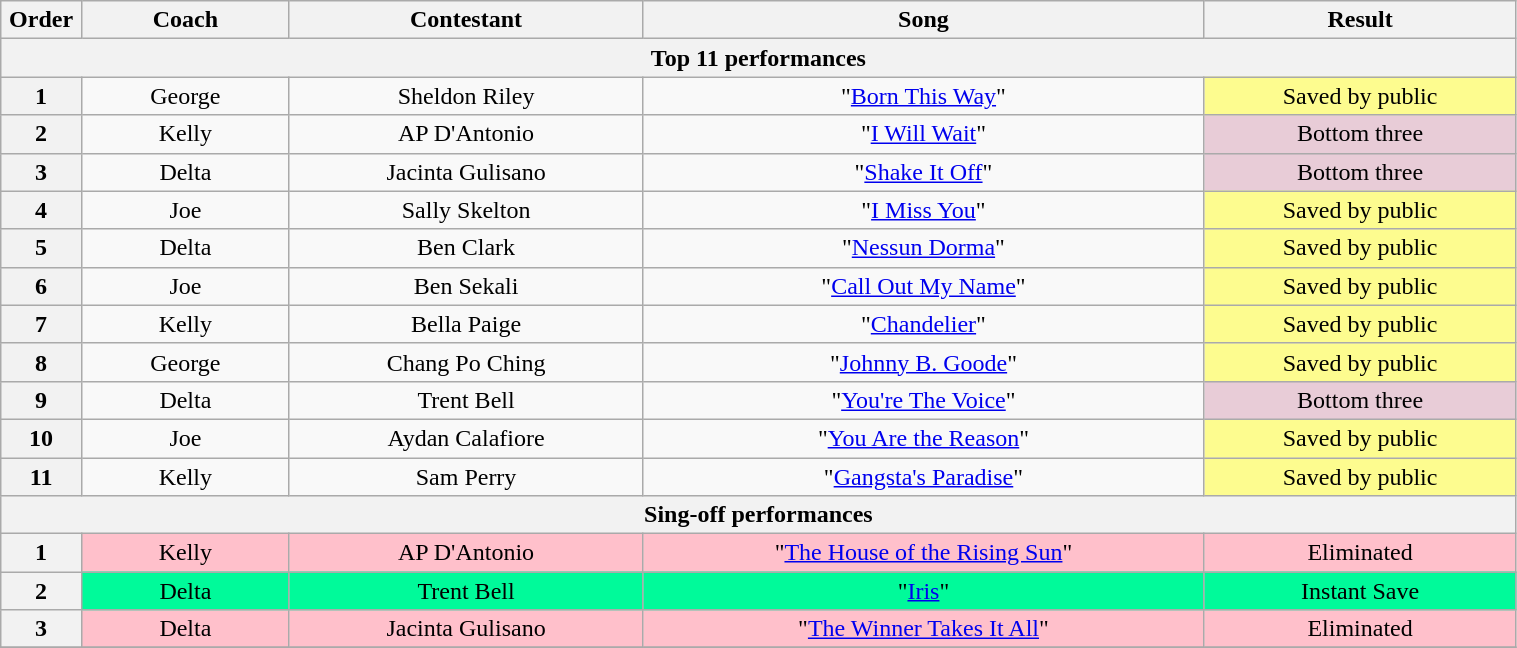<table class="wikitable" style="text-align:center; width:80%;">
<tr>
<th width="1%">Order</th>
<th width="10%">Coach</th>
<th width="17%">Contestant</th>
<th width="27%">Song</th>
<th width="15%">Result</th>
</tr>
<tr>
<th colspan="5">Top 11 performances</th>
</tr>
<tr>
<th scope="row">1</th>
<td>George</td>
<td>Sheldon Riley</td>
<td>"<a href='#'>Born This Way</a>"</td>
<td bgcolor="#fdfc8f">Saved by public</td>
</tr>
<tr>
<th scope="row">2</th>
<td>Kelly</td>
<td>AP D'Antonio</td>
<td>"<a href='#'>I Will Wait</a>"</td>
<td bgcolor="#E8CCD7">Bottom three</td>
</tr>
<tr>
<th scope="row">3</th>
<td>Delta</td>
<td>Jacinta Gulisano</td>
<td>"<a href='#'>Shake It Off</a>"</td>
<td bgcolor="#E8CCD7">Bottom three</td>
</tr>
<tr>
<th scope="row">4</th>
<td>Joe</td>
<td>Sally Skelton</td>
<td>"<a href='#'>I Miss You</a>"</td>
<td bgcolor="#fdfc8f">Saved by public</td>
</tr>
<tr>
<th scope="row">5</th>
<td>Delta</td>
<td>Ben Clark</td>
<td>"<a href='#'>Nessun Dorma</a>"</td>
<td bgcolor="#fdfc8f">Saved by public</td>
</tr>
<tr>
<th scope="row">6</th>
<td>Joe</td>
<td>Ben Sekali</td>
<td>"<a href='#'>Call Out My Name</a>"</td>
<td bgcolor="#fdfc8f">Saved by public</td>
</tr>
<tr>
<th scope="row">7</th>
<td>Kelly</td>
<td>Bella Paige</td>
<td>"<a href='#'>Chandelier</a>"</td>
<td bgcolor="#fdfc8f">Saved by public</td>
</tr>
<tr>
<th scope="row">8</th>
<td>George</td>
<td>Chang Po Ching</td>
<td>"<a href='#'>Johnny B. Goode</a>"</td>
<td bgcolor="#fdfc8f">Saved by public</td>
</tr>
<tr>
<th scope="row">9</th>
<td>Delta</td>
<td>Trent Bell</td>
<td>"<a href='#'>You're The Voice</a>"</td>
<td bgcolor="#E8CCD7">Bottom three</td>
</tr>
<tr>
<th scope="row">10</th>
<td>Joe</td>
<td>Aydan Calafiore</td>
<td>"<a href='#'>You Are the Reason</a>"</td>
<td bgcolor="#fdfc8f">Saved by public</td>
</tr>
<tr>
<th scope="row">11</th>
<td>Kelly</td>
<td>Sam Perry</td>
<td>"<a href='#'>Gangsta's Paradise</a>"</td>
<td bgcolor="#fdfc8f">Saved by public</td>
</tr>
<tr>
<th colspan="5">Sing-off performances</th>
</tr>
<tr>
<th scope="row">1</th>
<td bgcolor="pink">Kelly</td>
<td bgcolor="pink">AP D'Antonio</td>
<td bgcolor="pink">"<a href='#'>The House of the Rising Sun</a>"</td>
<td bgcolor="pink">Eliminated</td>
</tr>
<tr>
<th scope="row">2</th>
<td bgcolor="#00FA9A">Delta</td>
<td bgcolor="#00FA9A">Trent Bell</td>
<td bgcolor="#00FA9A">"<a href='#'>Iris</a>"</td>
<td bgcolor="#00FA9A">Instant Save</td>
</tr>
<tr>
<th scope="row">3</th>
<td bgcolor="pink">Delta</td>
<td bgcolor="pink">Jacinta Gulisano</td>
<td bgcolor="pink">"<a href='#'>The Winner Takes It All</a>"</td>
<td bgcolor="pink">Eliminated</td>
</tr>
<tr>
</tr>
</table>
